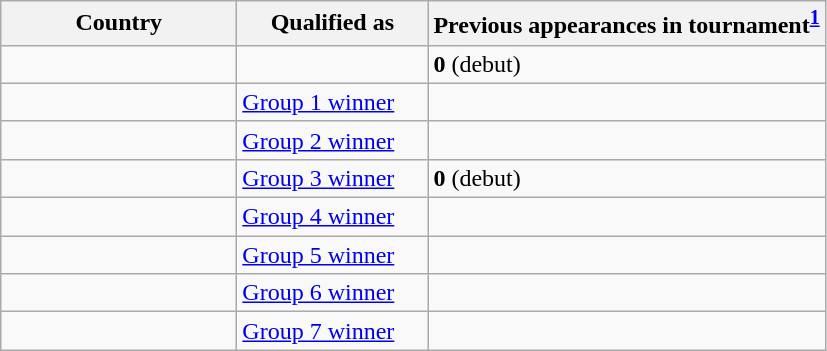<table class="wikitable sortable">
<tr>
<th width=150px>Country</th>
<th width=120px>Qualified as</th>
<th>Previous appearances in tournament<sup><a href='#'>1</a></sup></th>
</tr>
<tr>
<td></td>
<td></td>
<td><strong>0</strong> (debut)</td>
</tr>
<tr>
<td></td>
<td><a href='#'>Group 1 winner</a></td>
<td></td>
</tr>
<tr>
<td></td>
<td><a href='#'>Group 2 winner</a></td>
<td></td>
</tr>
<tr>
<td></td>
<td><a href='#'>Group 3 winner</a></td>
<td><strong>0</strong> (debut)</td>
</tr>
<tr>
<td></td>
<td><a href='#'>Group 4 winner</a></td>
<td></td>
</tr>
<tr>
<td></td>
<td><a href='#'>Group 5 winner</a></td>
<td></td>
</tr>
<tr>
<td></td>
<td><a href='#'>Group 6 winner</a></td>
<td></td>
</tr>
<tr>
<td></td>
<td><a href='#'>Group 7 winner</a></td>
<td></td>
</tr>
</table>
